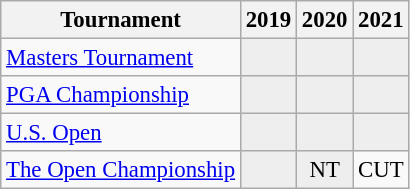<table class="wikitable" style="font-size:95%;text-align:center;">
<tr>
<th>Tournament</th>
<th>2019</th>
<th>2020</th>
<th>2021</th>
</tr>
<tr>
<td align=left><a href='#'>Masters Tournament</a></td>
<td style="background:#eeeeee;"></td>
<td style="background:#eeeeee;"></td>
<td style="background:#eeeeee;"></td>
</tr>
<tr>
<td align=left><a href='#'>PGA Championship</a></td>
<td style="background:#eeeeee;"></td>
<td style="background:#eeeeee;"></td>
<td style="background:#eeeeee;"></td>
</tr>
<tr>
<td align=left><a href='#'>U.S. Open</a></td>
<td style="background:#eeeeee;"></td>
<td style="background:#eeeeee;"></td>
<td style="background:#eeeeee;"></td>
</tr>
<tr>
<td align=left><a href='#'>The Open Championship</a></td>
<td style="background:#eeeeee;"></td>
<td style="background:#eeeeee;">NT</td>
<td>CUT</td>
</tr>
</table>
